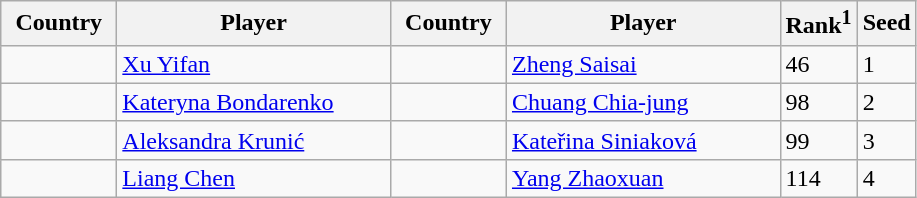<table class="sortable wikitable">
<tr>
<th width="70">Country</th>
<th width="175">Player</th>
<th width="70">Country</th>
<th width="175">Player</th>
<th>Rank<sup>1</sup></th>
<th>Seed</th>
</tr>
<tr>
<td></td>
<td><a href='#'>Xu Yifan</a></td>
<td></td>
<td><a href='#'>Zheng Saisai</a></td>
<td>46</td>
<td>1</td>
</tr>
<tr>
<td></td>
<td><a href='#'>Kateryna Bondarenko</a></td>
<td></td>
<td><a href='#'>Chuang Chia-jung</a></td>
<td>98</td>
<td>2</td>
</tr>
<tr>
<td></td>
<td><a href='#'>Aleksandra Krunić</a></td>
<td></td>
<td><a href='#'>Kateřina Siniaková</a></td>
<td>99</td>
<td>3</td>
</tr>
<tr>
<td></td>
<td><a href='#'>Liang Chen</a></td>
<td></td>
<td><a href='#'>Yang Zhaoxuan</a></td>
<td>114</td>
<td>4</td>
</tr>
</table>
